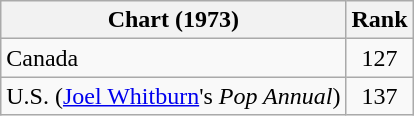<table class="wikitable">
<tr>
<th align="left">Chart (1973)</th>
<th style="text-align:center;">Rank</th>
</tr>
<tr>
<td>Canada</td>
<td style="text-align:center;">127</td>
</tr>
<tr>
<td>U.S. (<a href='#'>Joel Whitburn</a>'s <em>Pop Annual</em>)</td>
<td style="text-align:center;">137</td>
</tr>
</table>
